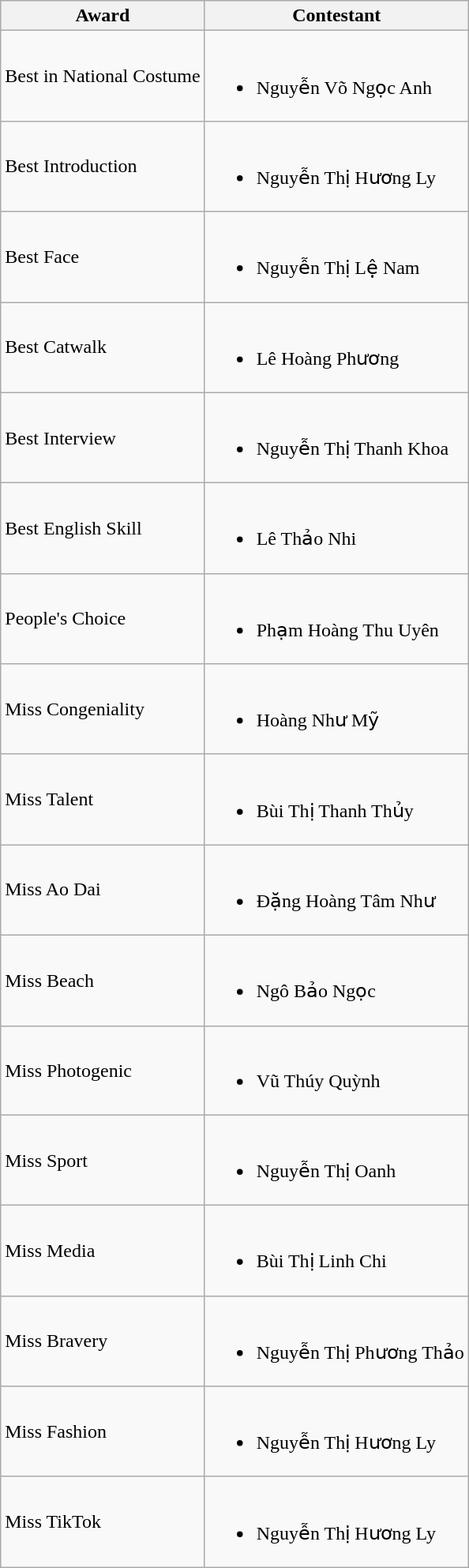<table class="wikitable sortable">
<tr align="center">
<th>Award</th>
<th>Contestant</th>
</tr>
<tr>
<td>Best in National Costume</td>
<td><br><ul><li>Nguyễn Võ Ngọc Anh</li></ul></td>
</tr>
<tr>
<td>Best Introduction</td>
<td><br><ul><li>Nguyễn Thị Hương Ly</li></ul></td>
</tr>
<tr>
<td>Best Face</td>
<td><br><ul><li>Nguyễn Thị Lệ Nam</li></ul></td>
</tr>
<tr>
<td>Best Catwalk</td>
<td><br><ul><li>Lê Hoàng Phương</li></ul></td>
</tr>
<tr>
<td>Best Interview</td>
<td><br><ul><li>Nguyễn Thị Thanh Khoa</li></ul></td>
</tr>
<tr>
<td>Best English Skill</td>
<td><br><ul><li>Lê Thảo Nhi</li></ul></td>
</tr>
<tr>
<td>People's Choice</td>
<td><br><ul><li>Phạm Hoàng Thu Uyên</li></ul></td>
</tr>
<tr>
<td>Miss Congeniality</td>
<td><br><ul><li>Hoàng Như Mỹ</li></ul></td>
</tr>
<tr>
<td>Miss Talent</td>
<td><br><ul><li>Bùi Thị Thanh Thủy</li></ul></td>
</tr>
<tr>
<td>Miss Ao Dai</td>
<td><br><ul><li>Đặng Hoàng Tâm Như</li></ul></td>
</tr>
<tr>
<td>Miss Beach</td>
<td><br><ul><li>Ngô Bảo Ngọc</li></ul></td>
</tr>
<tr>
<td>Miss Photogenic</td>
<td><br><ul><li>Vũ Thúy Quỳnh</li></ul></td>
</tr>
<tr>
<td>Miss Sport</td>
<td><br><ul><li>Nguyễn Thị Oanh</li></ul></td>
</tr>
<tr>
<td>Miss Media</td>
<td><br><ul><li>Bùi Thị Linh Chi</li></ul></td>
</tr>
<tr>
<td>Miss Bravery</td>
<td><br><ul><li>Nguyễn Thị Phương Thảo</li></ul></td>
</tr>
<tr>
<td>Miss Fashion</td>
<td><br><ul><li>Nguyễn Thị Hương Ly</li></ul></td>
</tr>
<tr>
<td>Miss TikTok</td>
<td><br><ul><li>Nguyễn Thị Hương Ly</li></ul></td>
</tr>
</table>
